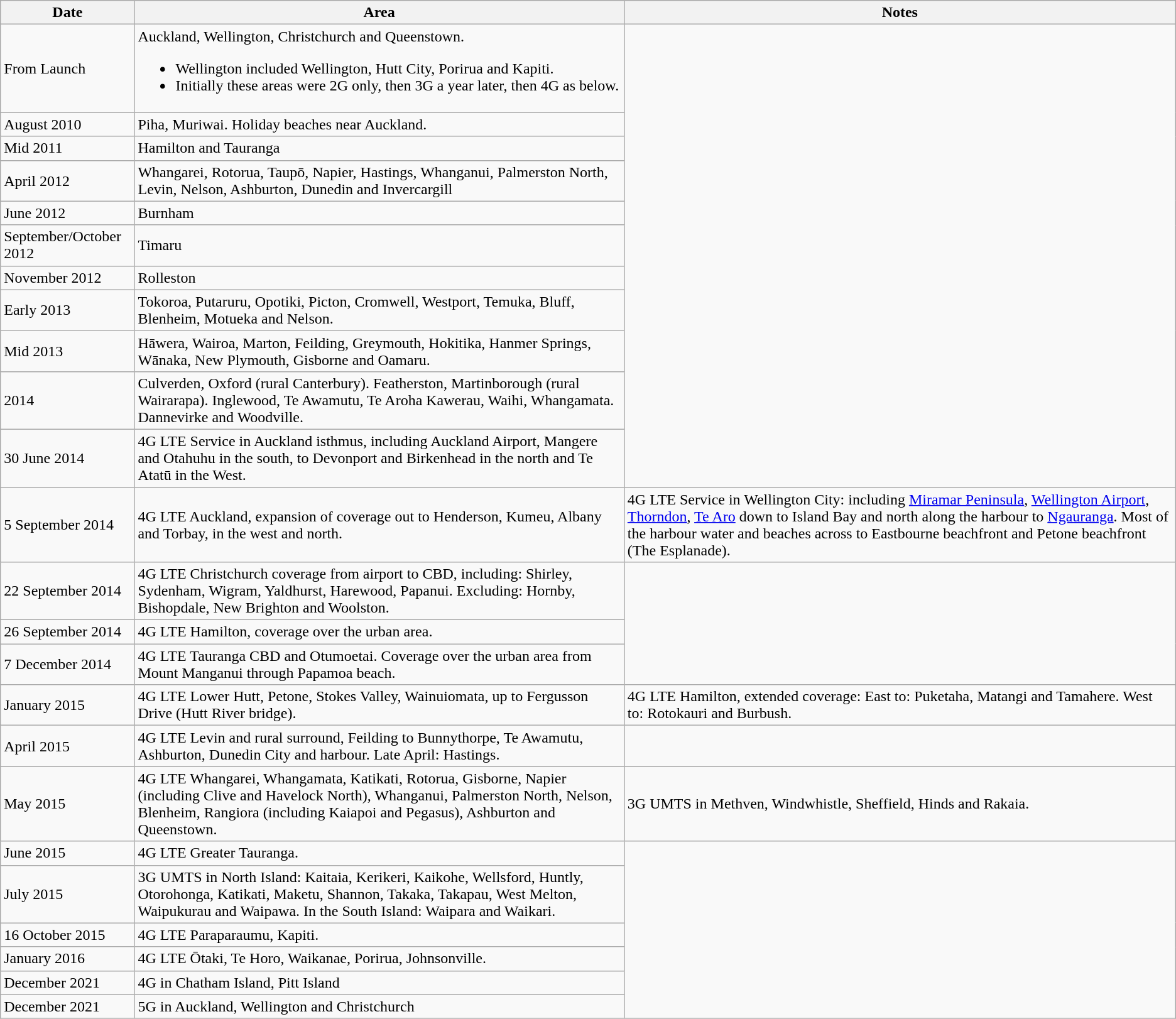<table class="wikitable">
<tr>
<th>Date</th>
<th>Area</th>
<th>Notes</th>
</tr>
<tr>
<td>From Launch</td>
<td>Auckland, Wellington, Christchurch and Queenstown.<br><ul><li>Wellington included Wellington, Hutt City, Porirua and Kapiti.</li><li>Initially these areas were 2G only, then 3G a year later, then 4G as below.</li></ul></td>
</tr>
<tr>
<td>August 2010</td>
<td>Piha, Muriwai. Holiday beaches near Auckland.</td>
</tr>
<tr>
<td>Mid 2011</td>
<td>Hamilton and Tauranga</td>
</tr>
<tr>
<td>April 2012</td>
<td>Whangarei, Rotorua, Taupō, Napier, Hastings, Whanganui, Palmerston North, Levin, Nelson, Ashburton, Dunedin and Invercargill</td>
</tr>
<tr>
<td>June 2012</td>
<td>Burnham</td>
</tr>
<tr>
<td>September/October 2012</td>
<td>Timaru</td>
</tr>
<tr>
<td>November 2012</td>
<td>Rolleston</td>
</tr>
<tr>
<td>Early 2013</td>
<td>Tokoroa, Putaruru, Opotiki, Picton, Cromwell, Westport, Temuka, Bluff, Blenheim, Motueka and Nelson.</td>
</tr>
<tr>
<td>Mid 2013</td>
<td>Hāwera, Wairoa, Marton, Feilding, Greymouth, Hokitika, Hanmer Springs, Wānaka, New Plymouth, Gisborne and Oamaru.</td>
</tr>
<tr>
<td>2014</td>
<td>Culverden, Oxford (rural Canterbury). Featherston, Martinborough (rural Wairarapa). Inglewood, Te Awamutu, Te Aroha Kawerau, Waihi, Whangamata. Dannevirke and Woodville.</td>
</tr>
<tr>
<td>30 June 2014</td>
<td>4G LTE Service in Auckland isthmus, including Auckland Airport, Mangere and Otahuhu in the south, to Devonport and Birkenhead in the north and Te Atatū in the West.</td>
</tr>
<tr>
<td>5 September 2014</td>
<td>4G LTE Auckland, expansion of coverage out to Henderson, Kumeu, Albany and Torbay, in the west and north.</td>
<td>4G LTE Service in Wellington City: including <a href='#'>Miramar Peninsula</a>, <a href='#'>Wellington Airport</a>, <a href='#'>Thorndon</a>, <a href='#'>Te Aro</a> down to Island Bay and north along the harbour to <a href='#'>Ngauranga</a>. Most of the harbour water and beaches across to Eastbourne beachfront and Petone beachfront (The Esplanade).</td>
</tr>
<tr>
<td>22 September 2014</td>
<td>4G LTE Christchurch coverage from airport to CBD, including: Shirley, Sydenham, Wigram, Yaldhurst, Harewood, Papanui. Excluding: Hornby, Bishopdale, New Brighton and Woolston.</td>
</tr>
<tr>
<td>26 September 2014</td>
<td>4G LTE Hamilton, coverage over the urban area.</td>
</tr>
<tr>
<td>7 December 2014</td>
<td>4G LTE Tauranga CBD and Otumoetai. Coverage over the urban area from Mount Manganui through Papamoa beach.</td>
</tr>
<tr>
<td>January 2015</td>
<td>4G LTE Lower Hutt, Petone, Stokes Valley, Wainuiomata, up to Fergusson Drive (Hutt River bridge).</td>
<td>4G LTE Hamilton, extended coverage: East to: Puketaha, Matangi and Tamahere. West to: Rotokauri and Burbush.</td>
</tr>
<tr>
<td>April 2015</td>
<td>4G LTE Levin and rural surround, Feilding to Bunnythorpe, Te Awamutu, Ashburton, Dunedin City and harbour. Late April: Hastings.</td>
</tr>
<tr>
<td>May 2015</td>
<td>4G LTE Whangarei, Whangamata, Katikati, Rotorua, Gisborne, Napier (including Clive and Havelock North), Whanganui, Palmerston North, Nelson, Blenheim, Rangiora (including Kaiapoi and Pegasus), Ashburton and Queenstown.</td>
<td>3G UMTS in Methven, Windwhistle, Sheffield, Hinds and Rakaia.</td>
</tr>
<tr>
<td>June 2015</td>
<td>4G LTE Greater Tauranga.</td>
</tr>
<tr>
<td>July 2015</td>
<td>3G UMTS in North Island: Kaitaia, Kerikeri, Kaikohe, Wellsford, Huntly, Otorohonga, Katikati, Maketu, Shannon, Takaka, Takapau, West Melton, Waipukurau and Waipawa. In the South Island: Waipara and Waikari.</td>
</tr>
<tr>
<td>16 October 2015</td>
<td>4G LTE Paraparaumu, Kapiti.</td>
</tr>
<tr>
<td>January 2016</td>
<td>4G LTE Ōtaki, Te Horo, Waikanae, Porirua, Johnsonville.</td>
</tr>
<tr>
<td>December 2021</td>
<td>4G in Chatham Island, Pitt Island</td>
</tr>
<tr>
<td>December 2021</td>
<td>5G in Auckland, Wellington and Christchurch</td>
</tr>
</table>
